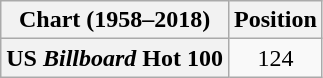<table class="wikitable plainrowheaders" style="text-align:center">
<tr>
<th scope="col">Chart (1958–2018)</th>
<th scope="col">Position</th>
</tr>
<tr>
<th scope="row">US <em>Billboard</em> Hot 100</th>
<td>124</td>
</tr>
</table>
